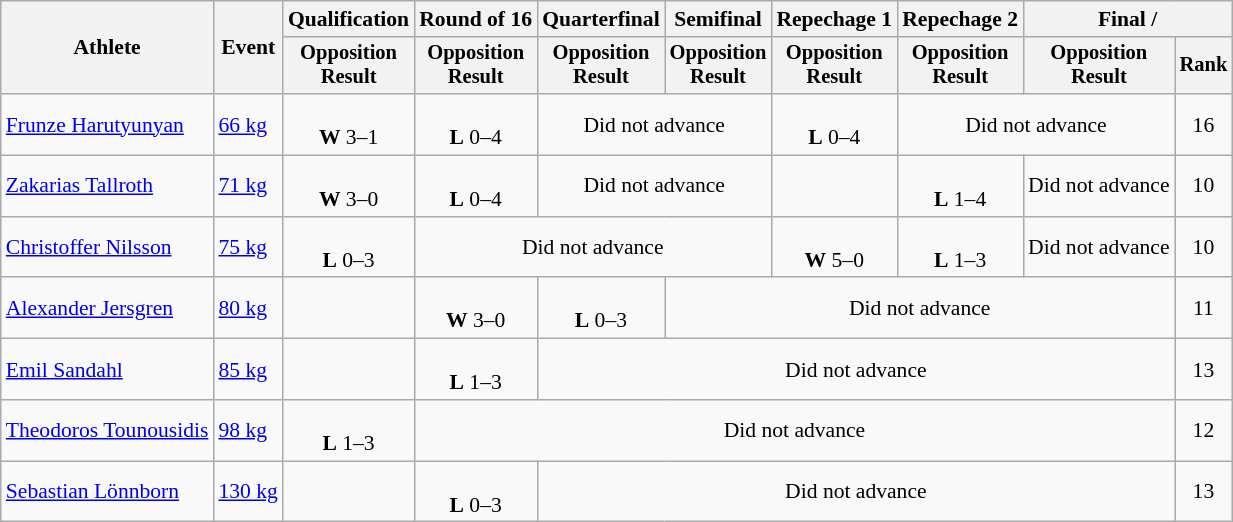<table class="wikitable" style="font-size:90%">
<tr>
<th rowspan="2">Athlete</th>
<th rowspan="2">Event</th>
<th>Qualification</th>
<th>Round of 16</th>
<th>Quarterfinal</th>
<th>Semifinal</th>
<th>Repechage 1</th>
<th>Repechage 2</th>
<th colspan=2>Final / </th>
</tr>
<tr style="font-size: 95%">
<th>Opposition<br>Result</th>
<th>Opposition<br>Result</th>
<th>Opposition<br>Result</th>
<th>Opposition<br>Result</th>
<th>Opposition<br>Result</th>
<th>Opposition<br>Result</th>
<th>Opposition<br>Result</th>
<th>Rank</th>
</tr>
<tr align=center>
<td align=left><a href='#'>Frunze Harutyunyan</a></td>
<td align=left><a href='#'>66 kg</a></td>
<td><br><strong>W</strong> 3–1</td>
<td><br><strong>L</strong> 0–4</td>
<td colspan=2>Did not advance</td>
<td><br><strong>L</strong> 0–4</td>
<td colspan=2>Did not advance</td>
<td>16</td>
</tr>
<tr align=center>
<td align=left><a href='#'>Zakarias Tallroth</a></td>
<td align=left><a href='#'>71 kg</a></td>
<td><br><strong>W</strong> 3–0</td>
<td><br><strong>L</strong> 0–4</td>
<td colspan=2>Did not advance</td>
<td></td>
<td><br><strong>L</strong> 1–4</td>
<td>Did not advance</td>
<td>10</td>
</tr>
<tr align=center>
<td align=left><a href='#'>Christoffer Nilsson</a></td>
<td align=left><a href='#'>75 kg</a></td>
<td><br><strong>L</strong> 0–3</td>
<td colspan=3>Did not advance</td>
<td><br><strong>W</strong> 5–0</td>
<td><br><strong>L</strong> 1–3</td>
<td>Did not advance</td>
<td>10</td>
</tr>
<tr align=center>
<td align=left><a href='#'>Alexander Jersgren</a></td>
<td align=left><a href='#'>80 kg</a></td>
<td></td>
<td><br><strong>W</strong> 3–0</td>
<td><br><strong>L</strong> 0–3</td>
<td colspan=4>Did not advance</td>
<td>11</td>
</tr>
<tr align=center>
<td align=left><a href='#'>Emil Sandahl</a></td>
<td align=left><a href='#'>85 kg</a></td>
<td></td>
<td><br><strong>L</strong> 1–3</td>
<td colspan=5>Did not advance</td>
<td>13</td>
</tr>
<tr align=center>
<td align=left><a href='#'>Theodoros Tounousidis</a></td>
<td align=left><a href='#'>98 kg</a></td>
<td><br><strong>L</strong> 1–3</td>
<td colspan=6>Did not advance</td>
<td>12</td>
</tr>
<tr align=center>
<td align=left><a href='#'>Sebastian Lönnborn</a></td>
<td align=left><a href='#'>130 kg</a></td>
<td></td>
<td><br><strong>L</strong> 0–3</td>
<td colspan=5>Did not advance</td>
<td>13</td>
</tr>
</table>
